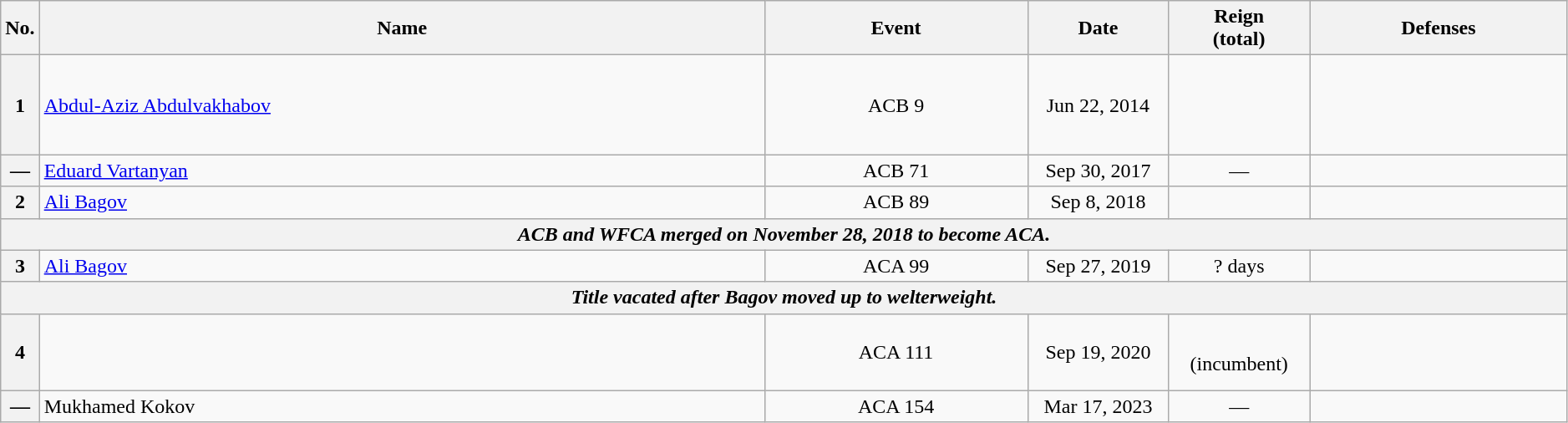<table class="wikitable" style="width:99%;">
<tr>
<th style="width:2%;">No.</th>
<th>Name</th>
<th>Event</th>
<th style="width:9%;">Date</th>
<th style="width:9%;">Reign<br>(total)</th>
<th>Defenses</th>
</tr>
<tr>
<th>1</th>
<td align=left> <a href='#'>Abdul-Aziz Abdulvakhabov</a><br></td>
<td align=center>ACB 9<br></td>
<td align=center>Jun 22, 2014</td>
<td align=center></td>
<td><br><br>
<br>
<br></td>
</tr>
<tr>
<th>—</th>
<td align=left> <a href='#'>Eduard Vartanyan</a> <br></td>
<td align=center>ACB 71<br></td>
<td align=center>Sep 30, 2017</td>
<td align=center>—</td>
<td></td>
</tr>
<tr>
<th>2</th>
<td align=left> <a href='#'>Ali Bagov</a></td>
<td align=center>ACB 89<br></td>
<td align=center>Sep 8, 2018</td>
<td align=center></td>
<td></td>
</tr>
<tr>
<th style="text-align:center;" colspan="6"><em>ACB and WFCA merged on November 28, 2018 to become ACA.</em></th>
</tr>
<tr>
<th>3</th>
<td align=left> <a href='#'>Ali Bagov</a> <br></td>
<td align=center>ACA 99<br></td>
<td align=center>Sep 27, 2019</td>
<td align=center>? days</td>
<td></td>
</tr>
<tr>
<th style="text-align:center;" colspan="6"><em>Title vacated after Bagov moved up to welterweight.</em></th>
</tr>
<tr>
<th>4</th>
<td align=left> <br></td>
<td align=center>ACA 111<br></td>
<td align=center>Sep 19, 2020</td>
<td align=center><br>(incumbent)<br></td>
<td><br><br>
<br></td>
</tr>
<tr>
<th>—</th>
<td align=left> Mukhamed Kokov <br></td>
<td align=center>ACA 154<br></td>
<td align=center>Mar 17, 2023</td>
<td align=center>—</td>
<td></td>
</tr>
</table>
